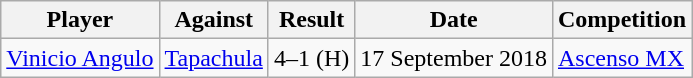<table class="wikitable">
<tr>
<th>Player</th>
<th>Against</th>
<th>Result</th>
<th>Date</th>
<th>Competition</th>
</tr>
<tr>
<td> <a href='#'>Vinicio Angulo</a></td>
<td><a href='#'>Tapachula</a></td>
<td>4–1 (H)</td>
<td>17 September 2018</td>
<td><a href='#'>Ascenso MX</a></td>
</tr>
</table>
